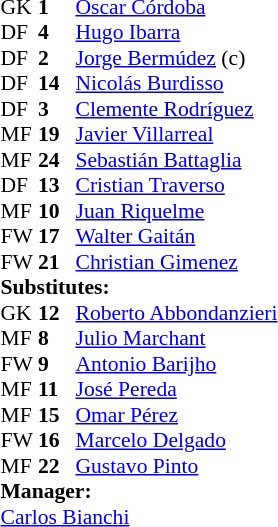<table style="font-size: 90%" cellspacing="0" cellpadding="0" align=center>
<tr>
<td colspan="4"></td>
</tr>
<tr>
<th width=25></th>
<th width=25></th>
</tr>
<tr>
<td>GK</td>
<td><strong>1</strong></td>
<td> <a href='#'>Oscar Córdoba</a></td>
</tr>
<tr>
<td>DF</td>
<td><strong>4</strong></td>
<td> <a href='#'>Hugo Ibarra</a></td>
</tr>
<tr>
<td>DF</td>
<td><strong>2</strong></td>
<td> <a href='#'>Jorge Bermúdez</a> (c)</td>
</tr>
<tr>
<td>DF</td>
<td><strong>14</strong></td>
<td> <a href='#'>Nicolás Burdisso</a></td>
</tr>
<tr>
<td>DF</td>
<td><strong>3</strong></td>
<td> <a href='#'>Clemente Rodríguez</a></td>
<td></td>
<td></td>
</tr>
<tr>
<td>MF</td>
<td><strong>19</strong></td>
<td> <a href='#'>Javier Villarreal</a></td>
<td></td>
<td></td>
</tr>
<tr>
<td>MF</td>
<td><strong>24</strong></td>
<td> <a href='#'>Sebastián Battaglia</a></td>
</tr>
<tr>
<td>DF</td>
<td><strong>13</strong></td>
<td> <a href='#'>Cristian Traverso</a></td>
<td></td>
</tr>
<tr>
<td>MF</td>
<td><strong>10</strong></td>
<td> <a href='#'>Juan Riquelme</a></td>
</tr>
<tr>
<td>FW</td>
<td><strong>17</strong></td>
<td> <a href='#'>Walter Gaitán</a></td>
<td></td>
</tr>
<tr>
<td>FW</td>
<td><strong>21</strong></td>
<td> <a href='#'>Christian Gimenez</a></td>
<td></td>
<td></td>
</tr>
<tr>
<td colspan=3><strong>Substitutes:</strong></td>
</tr>
<tr>
<td>GK</td>
<td><strong>12</strong></td>
<td> <a href='#'>Roberto Abbondanzieri</a></td>
</tr>
<tr>
<td>MF</td>
<td><strong>8</strong></td>
<td> <a href='#'>Julio Marchant</a></td>
</tr>
<tr>
<td>FW</td>
<td><strong>9</strong></td>
<td> <a href='#'>Antonio Barijho</a></td>
</tr>
<tr>
<td>MF</td>
<td><strong>11</strong></td>
<td> <a href='#'>José Pereda</a></td>
<td></td>
<td></td>
</tr>
<tr>
<td>MF</td>
<td><strong>15</strong></td>
<td> <a href='#'>Omar Pérez</a></td>
</tr>
<tr>
<td>FW</td>
<td><strong>16</strong></td>
<td> <a href='#'>Marcelo Delgado</a></td>
<td></td>
<td></td>
</tr>
<tr>
<td>MF</td>
<td><strong>22</strong></td>
<td> <a href='#'>Gustavo Pinto</a></td>
<td></td>
<td></td>
</tr>
<tr>
<td colspan=3><strong>Manager:</strong></td>
</tr>
<tr>
<td colspan=4> <a href='#'>Carlos Bianchi</a></td>
</tr>
</table>
